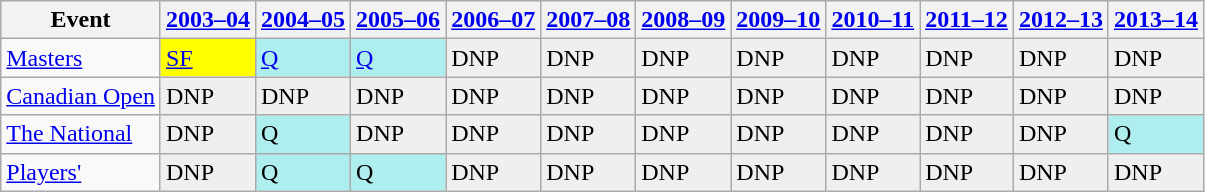<table class="wikitable">
<tr>
<th>Event</th>
<th><a href='#'>2003–04</a></th>
<th><a href='#'>2004–05</a></th>
<th><a href='#'>2005–06</a></th>
<th><a href='#'>2006–07</a></th>
<th><a href='#'>2007–08</a></th>
<th><a href='#'>2008–09</a></th>
<th><a href='#'>2009–10</a></th>
<th><a href='#'>2010–11</a></th>
<th><a href='#'>2011–12</a></th>
<th><a href='#'>2012–13</a></th>
<th><a href='#'>2013–14</a></th>
</tr>
<tr>
<td><a href='#'>Masters</a></td>
<td style="background:yellow;"><a href='#'>SF</a></td>
<td style="background:#afeeee;"><a href='#'>Q</a></td>
<td style="background:#afeeee;"><a href='#'>Q</a></td>
<td style="background:#EFEFEF;">DNP</td>
<td style="background:#EFEFEF;">DNP</td>
<td style="background:#EFEFEF;">DNP</td>
<td style="background:#EFEFEF;">DNP</td>
<td style="background:#EFEFEF;">DNP</td>
<td style="background:#EFEFEF;">DNP</td>
<td style="background:#EFEFEF;">DNP</td>
<td style="background:#EFEFEF;">DNP</td>
</tr>
<tr>
<td><a href='#'>Canadian Open</a></td>
<td style="background:#EFEFEF;">DNP</td>
<td style="background:#EFEFEF;">DNP</td>
<td style="background:#EFEFEF;">DNP</td>
<td style="background:#EFEFEF;">DNP</td>
<td style="background:#EFEFEF;">DNP</td>
<td style="background:#EFEFEF;">DNP</td>
<td style="background:#EFEFEF;">DNP</td>
<td style="background:#EFEFEF;">DNP</td>
<td style="background:#EFEFEF;">DNP</td>
<td style="background:#EFEFEF;">DNP</td>
<td style="background:#EFEFEF;">DNP</td>
</tr>
<tr>
<td><a href='#'>The National</a></td>
<td style="background:#EFEFEF;">DNP</td>
<td style="background:#afeeee;">Q</td>
<td style="background:#EFEFEF;">DNP</td>
<td style="background:#EFEFEF;">DNP</td>
<td style="background:#EFEFEF;">DNP</td>
<td style="background:#EFEFEF;">DNP</td>
<td style="background:#EFEFEF;">DNP</td>
<td style="background:#EFEFEF;">DNP</td>
<td style="background:#EFEFEF;">DNP</td>
<td style="background:#EFEFEF;">DNP</td>
<td style="background:#afeeee;">Q</td>
</tr>
<tr>
<td><a href='#'>Players'</a></td>
<td style="background:#EFEFEF;">DNP</td>
<td style="background:#afeeee;">Q</td>
<td style="background:#afeeee;">Q</td>
<td style="background:#EFEFEF;">DNP</td>
<td style="background:#EFEFEF;">DNP</td>
<td style="background:#EFEFEF;">DNP</td>
<td style="background:#EFEFEF;">DNP</td>
<td style="background:#EFEFEF;">DNP</td>
<td style="background:#EFEFEF;">DNP</td>
<td style="background:#EFEFEF;">DNP</td>
<td style="background:#EFEFEF;">DNP</td>
</tr>
</table>
